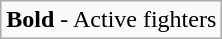<table class="wikitable">
<tr>
<td><strong>Bold</strong> - Active fighters</td>
</tr>
</table>
